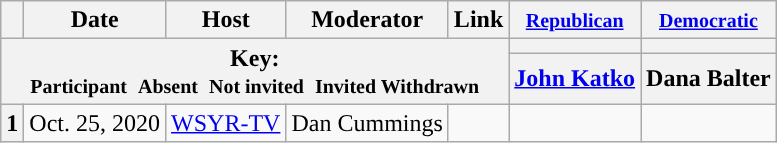<table class="wikitable" style="text-align:center;">
<tr>
<th scope="col"></th>
<th scope="col">Date</th>
<th scope="col">Host</th>
<th scope="col">Moderator</th>
<th scope="col">Link</th>
<th scope="col"><small><a href='#'>Republican</a></small></th>
<th scope="col"><small><a href='#'>Democratic</a></small></th>
</tr>
<tr>
<th colspan="5" rowspan="2">Key:<br> <small>Participant </small>  <small>Absent </small>  <small>Not invited </small>  <small>Invited  Withdrawn</small></th>
<th scope="col" style="background:"></th>
<th scope="col" style="background:"></th>
</tr>
<tr>
<th scope="col"><a href='#'>John Katko</a></th>
<th scope="col">Dana Balter</th>
</tr>
<tr>
<th>1</th>
<td style="white-space:nowrap;">Oct. 25, 2020</td>
<td style="white-space:nowrap;"><a href='#'>WSYR-TV</a></td>
<td style="white-space:nowrap;">Dan Cummings</td>
<td style="white-space:nowrap;"></td>
<td></td>
<td></td>
</tr>
</table>
